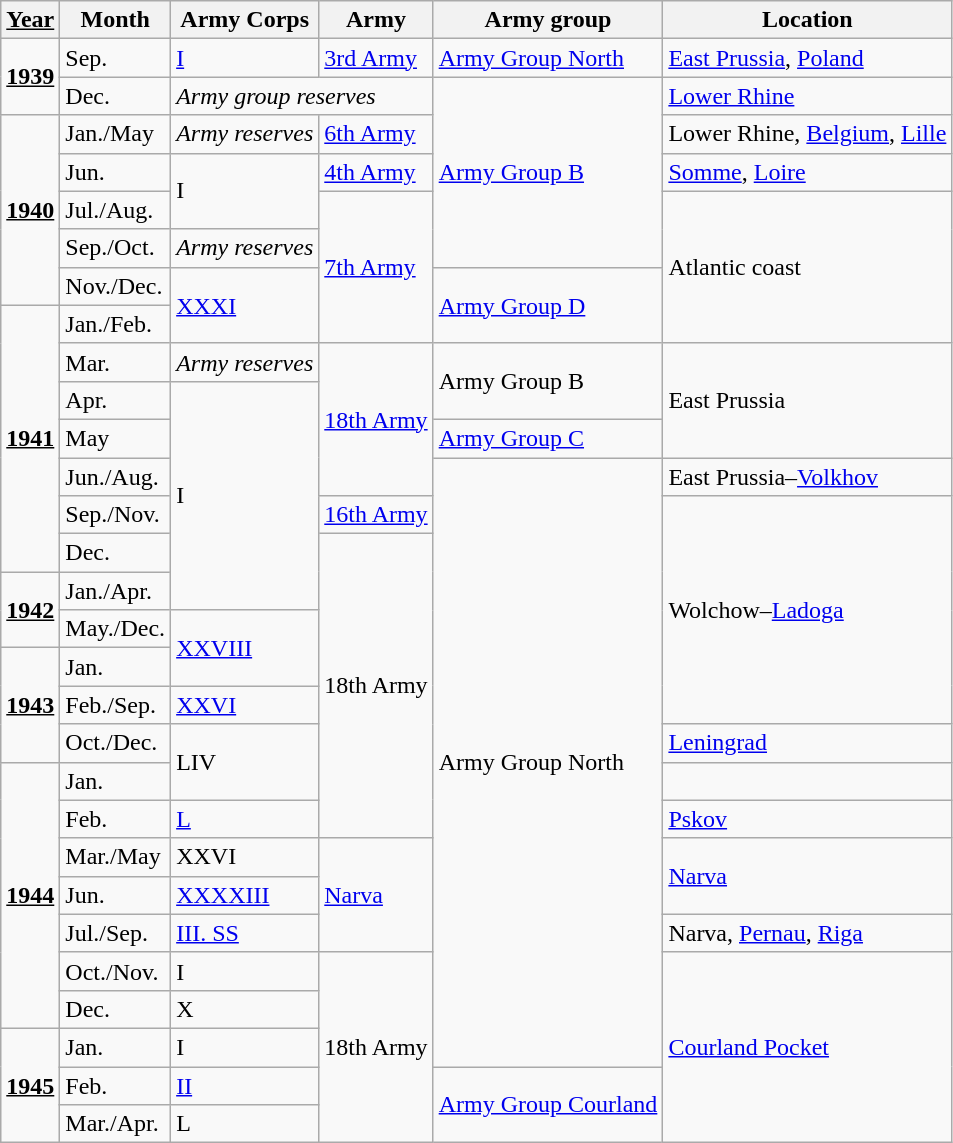<table class="wikitable">
<tr>
<th><strong><u>Year</u></strong></th>
<th>Month</th>
<th>Army Corps</th>
<th>Army</th>
<th>Army group</th>
<th>Location</th>
</tr>
<tr>
<td rowspan="2"><strong><u>1939</u></strong></td>
<td>Sep.</td>
<td><a href='#'>I</a></td>
<td><a href='#'>3rd Army</a></td>
<td><a href='#'>Army Group North</a></td>
<td><a href='#'>East Prussia</a>, <a href='#'>Poland</a></td>
</tr>
<tr>
<td>Dec.</td>
<td colspan="2"><em>Army group reserves</em></td>
<td rowspan="5"><a href='#'>Army Group B</a></td>
<td><a href='#'>Lower Rhine</a></td>
</tr>
<tr>
<td rowspan="5"><strong><u>1940</u></strong></td>
<td>Jan./May</td>
<td><em>Army reserves</em></td>
<td><a href='#'>6th Army</a></td>
<td>Lower Rhine, <a href='#'>Belgium</a>, <a href='#'>Lille</a></td>
</tr>
<tr>
<td>Jun.</td>
<td rowspan="2">I</td>
<td><a href='#'>4th Army</a></td>
<td><a href='#'>Somme</a>, <a href='#'>Loire</a></td>
</tr>
<tr>
<td>Jul./Aug.</td>
<td rowspan="4"><a href='#'>7th Army</a></td>
<td rowspan="4">Atlantic coast</td>
</tr>
<tr>
<td>Sep./Oct.</td>
<td><em>Army reserves</em></td>
</tr>
<tr>
<td>Nov./Dec.</td>
<td rowspan="2"><a href='#'>XXXI</a></td>
<td rowspan="2"><a href='#'>Army Group D</a></td>
</tr>
<tr>
<td rowspan="7"><strong><u>1941</u></strong></td>
<td>Jan./Feb.</td>
</tr>
<tr>
<td>Mar.</td>
<td><em>Army reserves</em></td>
<td rowspan="4"><a href='#'>18th Army</a></td>
<td rowspan="2">Army Group B</td>
<td rowspan="3">East Prussia</td>
</tr>
<tr>
<td>Apr.</td>
<td rowspan="6">I</td>
</tr>
<tr>
<td>May</td>
<td><a href='#'>Army Group C</a></td>
</tr>
<tr>
<td>Jun./Aug.</td>
<td rowspan="16">Army Group North</td>
<td>East Prussia–<a href='#'>Volkhov</a></td>
</tr>
<tr>
<td>Sep./Nov.</td>
<td><a href='#'>16th Army</a></td>
<td rowspan="6">Wolchow–<a href='#'>Ladoga</a></td>
</tr>
<tr>
<td>Dec.</td>
<td rowspan="8">18th Army</td>
</tr>
<tr>
<td rowspan="2"><strong><u>1942</u></strong></td>
<td>Jan./Apr.</td>
</tr>
<tr>
<td>May./Dec.</td>
<td rowspan="2"><a href='#'>XXVIII</a></td>
</tr>
<tr>
<td rowspan="3"><strong><u>1943</u></strong></td>
<td>Jan.</td>
</tr>
<tr>
<td>Feb./Sep.</td>
<td><a href='#'>XXVI</a></td>
</tr>
<tr>
<td>Oct./Dec.</td>
<td rowspan="2">LIV</td>
<td><a href='#'>Leningrad</a></td>
</tr>
<tr>
<td rowspan="7"><strong><u>1944</u></strong></td>
<td>Jan.</td>
<td></td>
</tr>
<tr>
<td>Feb.</td>
<td><a href='#'>L</a></td>
<td><a href='#'>Pskov</a></td>
</tr>
<tr>
<td>Mar./May</td>
<td>XXVI</td>
<td rowspan="3"><a href='#'>Narva</a></td>
<td rowspan="2"><a href='#'>Narva</a></td>
</tr>
<tr>
<td>Jun.</td>
<td><a href='#'>XXXXIII</a></td>
</tr>
<tr>
<td>Jul./Sep.</td>
<td><a href='#'>III. SS</a></td>
<td>Narva, <a href='#'>Pernau</a>, <a href='#'>Riga</a></td>
</tr>
<tr>
<td>Oct./Nov.</td>
<td>I</td>
<td rowspan="5">18th Army</td>
<td rowspan="5"><a href='#'>Courland Pocket</a></td>
</tr>
<tr>
<td>Dec.</td>
<td>X</td>
</tr>
<tr>
<td rowspan="3"><strong><u>1945</u></strong></td>
<td>Jan.</td>
<td>I</td>
</tr>
<tr>
<td>Feb.</td>
<td><a href='#'>II</a></td>
<td rowspan="2"><a href='#'>Army Group Courland</a></td>
</tr>
<tr>
<td>Mar./Apr.</td>
<td>L</td>
</tr>
</table>
